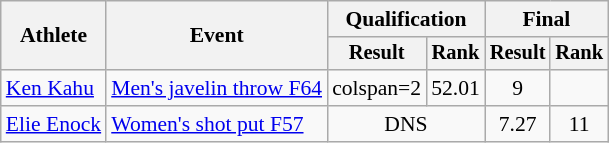<table class="wikitable" style="text-align: center; font-size:90%">
<tr>
<th rowspan="2">Athlete</th>
<th rowspan="2">Event</th>
<th colspan="2">Qualification</th>
<th colspan="2">Final</th>
</tr>
<tr style="font-size:95%">
<th>Result</th>
<th>Rank</th>
<th>Result</th>
<th>Rank</th>
</tr>
<tr align=center>
<td align=left><a href='#'>Ken Kahu</a></td>
<td align=left><a href='#'>Men's javelin throw F64</a></td>
<td>colspan=2 </td>
<td>52.01 <strong></strong></td>
<td>9</td>
</tr>
<tr align=center>
<td align=left><a href='#'>Elie Enock</a></td>
<td align=left><a href='#'>Women's shot put F57</a></td>
<td colspan=2>DNS</td>
<td>7.27 <strong></strong></td>
<td>11</td>
</tr>
</table>
